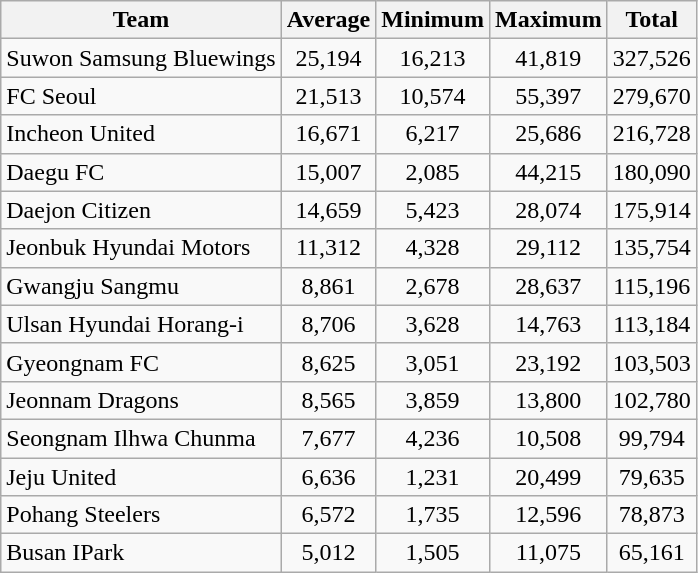<table class="wikitable" style="text-align:center;">
<tr>
<th>Team</th>
<th>Average</th>
<th>Minimum</th>
<th>Maximum</th>
<th>Total</th>
</tr>
<tr>
<td align="left">Suwon Samsung Bluewings</td>
<td>25,194</td>
<td>16,213</td>
<td>41,819</td>
<td>327,526</td>
</tr>
<tr>
<td align="left">FC Seoul</td>
<td>21,513</td>
<td>10,574</td>
<td>55,397</td>
<td>279,670</td>
</tr>
<tr>
<td align="left">Incheon United</td>
<td>16,671</td>
<td>6,217</td>
<td>25,686</td>
<td>216,728</td>
</tr>
<tr>
<td align="left">Daegu FC</td>
<td>15,007</td>
<td>2,085</td>
<td>44,215</td>
<td>180,090</td>
</tr>
<tr>
<td align="left">Daejon Citizen</td>
<td>14,659</td>
<td>5,423</td>
<td>28,074</td>
<td>175,914</td>
</tr>
<tr>
<td align="left">Jeonbuk Hyundai Motors</td>
<td>11,312</td>
<td>4,328</td>
<td>29,112</td>
<td>135,754</td>
</tr>
<tr>
<td align="left">Gwangju Sangmu</td>
<td>8,861</td>
<td>2,678</td>
<td>28,637</td>
<td>115,196</td>
</tr>
<tr>
<td align="left">Ulsan Hyundai Horang-i</td>
<td>8,706</td>
<td>3,628</td>
<td>14,763</td>
<td>113,184</td>
</tr>
<tr>
<td align="left">Gyeongnam FC</td>
<td>8,625</td>
<td>3,051</td>
<td>23,192</td>
<td>103,503</td>
</tr>
<tr>
<td align="left">Jeonnam Dragons</td>
<td>8,565</td>
<td>3,859</td>
<td>13,800</td>
<td>102,780</td>
</tr>
<tr>
<td align="left">Seongnam Ilhwa Chunma</td>
<td>7,677</td>
<td>4,236</td>
<td>10,508</td>
<td>99,794</td>
</tr>
<tr>
<td align="left">Jeju United</td>
<td>6,636</td>
<td>1,231</td>
<td>20,499</td>
<td>79,635</td>
</tr>
<tr>
<td align="left">Pohang Steelers</td>
<td>6,572</td>
<td>1,735</td>
<td>12,596</td>
<td>78,873</td>
</tr>
<tr>
<td align="left">Busan IPark</td>
<td>5,012</td>
<td>1,505</td>
<td>11,075</td>
<td>65,161</td>
</tr>
</table>
